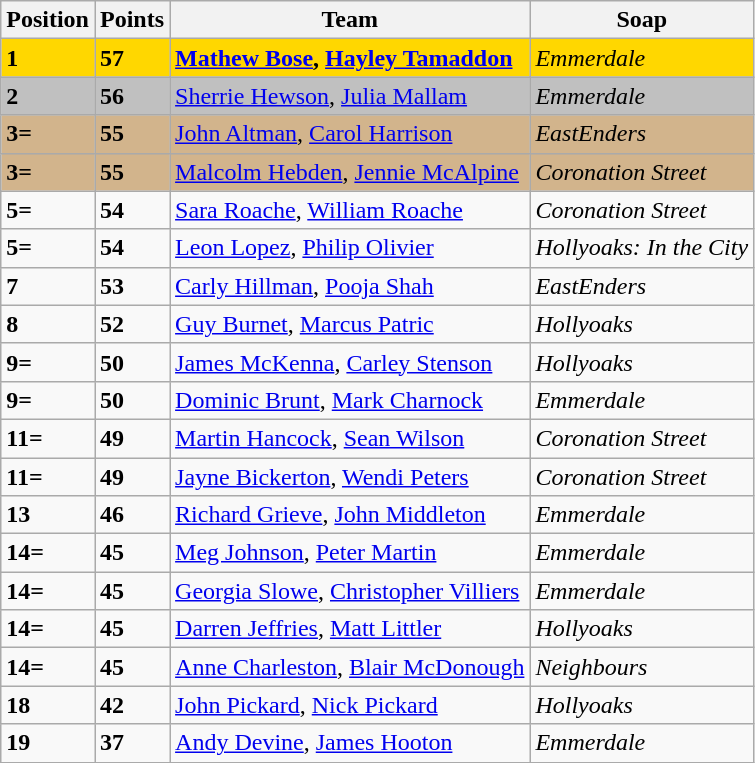<table class=wikitable>
<tr>
<th>Position</th>
<th>Points</th>
<th>Team</th>
<th>Soap</th>
</tr>
<tr bgcolor=gold>
<td><strong>1</strong></td>
<td><strong>57</strong></td>
<td><strong><a href='#'>Mathew Bose</a>, <a href='#'>Hayley Tamaddon</a></strong></td>
<td><em>Emmerdale</em></td>
</tr>
<tr bgcolor=silver>
<td><strong>2</strong></td>
<td><strong>56</strong></td>
<td><a href='#'>Sherrie Hewson</a>, <a href='#'>Julia Mallam</a></td>
<td><em>Emmerdale</em></td>
</tr>
<tr bgcolor=tan>
<td><strong>3=</strong></td>
<td><strong>55</strong></td>
<td><a href='#'>John Altman</a>, <a href='#'>Carol Harrison</a></td>
<td><em>EastEnders</em></td>
</tr>
<tr bgcolor=tan>
<td><strong>3=</strong></td>
<td><strong>55</strong></td>
<td><a href='#'>Malcolm Hebden</a>, <a href='#'>Jennie McAlpine</a></td>
<td><em>Coronation Street</em></td>
</tr>
<tr>
<td><strong>5=</strong></td>
<td><strong>54</strong></td>
<td><a href='#'>Sara Roache</a>, <a href='#'>William Roache</a></td>
<td><em>Coronation Street</em></td>
</tr>
<tr>
<td><strong>5=</strong></td>
<td><strong>54</strong></td>
<td><a href='#'>Leon Lopez</a>, <a href='#'>Philip Olivier</a></td>
<td><em>Hollyoaks: In the City</em></td>
</tr>
<tr>
<td><strong>7</strong></td>
<td><strong>53</strong></td>
<td><a href='#'>Carly Hillman</a>, <a href='#'>Pooja Shah</a></td>
<td><em>EastEnders</em></td>
</tr>
<tr>
<td><strong>8</strong></td>
<td><strong>52</strong></td>
<td><a href='#'>Guy Burnet</a>, <a href='#'>Marcus Patric</a></td>
<td><em>Hollyoaks</em></td>
</tr>
<tr>
<td><strong>9=</strong></td>
<td><strong>50</strong></td>
<td><a href='#'>James McKenna</a>, <a href='#'>Carley Stenson</a></td>
<td><em>Hollyoaks</em></td>
</tr>
<tr>
<td><strong>9=</strong></td>
<td><strong>50</strong></td>
<td><a href='#'>Dominic Brunt</a>, <a href='#'>Mark Charnock</a></td>
<td><em>Emmerdale</em></td>
</tr>
<tr>
<td><strong>11=</strong></td>
<td><strong>49</strong></td>
<td><a href='#'>Martin Hancock</a>, <a href='#'>Sean Wilson</a></td>
<td><em>Coronation Street</em></td>
</tr>
<tr>
<td><strong>11=</strong></td>
<td><strong>49</strong></td>
<td><a href='#'>Jayne Bickerton</a>, <a href='#'>Wendi Peters</a></td>
<td><em>Coronation Street</em></td>
</tr>
<tr>
<td><strong>13</strong></td>
<td><strong>46</strong></td>
<td><a href='#'>Richard Grieve</a>, <a href='#'>John Middleton</a></td>
<td><em>Emmerdale</em></td>
</tr>
<tr>
<td><strong>14=</strong></td>
<td><strong>45</strong></td>
<td><a href='#'>Meg Johnson</a>, <a href='#'>Peter Martin</a></td>
<td><em>Emmerdale</em></td>
</tr>
<tr>
<td><strong>14=</strong></td>
<td><strong>45</strong></td>
<td><a href='#'>Georgia Slowe</a>, <a href='#'>Christopher Villiers</a></td>
<td><em>Emmerdale</em></td>
</tr>
<tr>
<td><strong>14=</strong></td>
<td><strong>45</strong></td>
<td><a href='#'>Darren Jeffries</a>, <a href='#'>Matt Littler</a></td>
<td><em>Hollyoaks</em></td>
</tr>
<tr>
<td><strong>14=</strong></td>
<td><strong>45</strong></td>
<td><a href='#'>Anne Charleston</a>, <a href='#'>Blair McDonough</a></td>
<td><em>Neighbours</em></td>
</tr>
<tr>
<td><strong>18</strong></td>
<td><strong>42</strong></td>
<td><a href='#'>John Pickard</a>, <a href='#'>Nick Pickard</a></td>
<td><em>Hollyoaks</em></td>
</tr>
<tr>
<td><strong>19</strong></td>
<td><strong>37</strong></td>
<td><a href='#'>Andy Devine</a>, <a href='#'>James Hooton</a></td>
<td><em>Emmerdale</em></td>
</tr>
</table>
